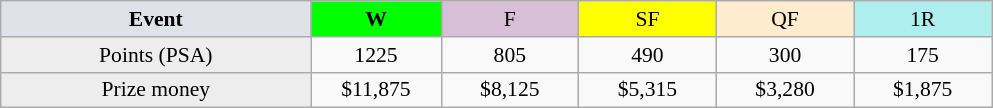<table class=wikitable style=font-size:90%;text-align:center>
<tr>
<td width=200 colspan=1 bgcolor=#dfe2e9><strong>Event</strong></td>
<td width=80 bgcolor=lime><strong>W</strong></td>
<td width=85 bgcolor=#D8BFD8>F</td>
<td width=85 bgcolor=#FFFF00>SF</td>
<td width=85 bgcolor=#ffebcd>QF</td>
<td width=85 bgcolor=#afeeee>1R</td>
</tr>
<tr>
<td bgcolor=#EDEDED>Points (PSA)</td>
<td>1225</td>
<td>805</td>
<td>490</td>
<td>300</td>
<td>175</td>
</tr>
<tr>
<td bgcolor=#EDEDED>Prize money</td>
<td>$11,875</td>
<td>$8,125</td>
<td>$5,315</td>
<td>$3,280</td>
<td>$1,875</td>
</tr>
</table>
